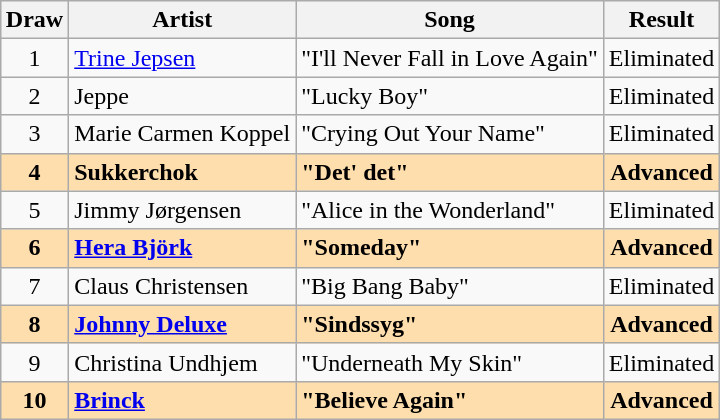<table class="sortable wikitable" style="margin: 1em auto 1em auto; text-align:center">
<tr>
<th>Draw</th>
<th>Artist</th>
<th>Song</th>
<th>Result</th>
</tr>
<tr>
<td>1</td>
<td style="text-align:left;"><a href='#'>Trine Jepsen</a></td>
<td style="text-align:left;">"I'll Never Fall in Love Again"</td>
<td>Eliminated</td>
</tr>
<tr>
<td>2</td>
<td style="text-align:left;">Jeppe</td>
<td style="text-align:left;">"Lucky Boy"</td>
<td>Eliminated</td>
</tr>
<tr>
<td>3</td>
<td style="text-align:left;">Marie Carmen Koppel</td>
<td style="text-align:left;">"Crying Out Your Name"</td>
<td>Eliminated</td>
</tr>
<tr style="font-weight:bold; background:navajowhite">
<td>4</td>
<td style="text-align:left;">Sukkerchok</td>
<td style="text-align:left;">"Det' det"</td>
<td>Advanced</td>
</tr>
<tr>
<td>5</td>
<td style="text-align:left;">Jimmy Jørgensen</td>
<td style="text-align:left;">"Alice in the Wonderland"</td>
<td>Eliminated</td>
</tr>
<tr style="font-weight:bold; background:navajowhite">
<td>6</td>
<td style="text-align:left;"><a href='#'>Hera Björk</a></td>
<td style="text-align:left;">"Someday"</td>
<td>Advanced</td>
</tr>
<tr>
<td>7</td>
<td style="text-align:left;">Claus Christensen</td>
<td style="text-align:left;">"Big Bang Baby"</td>
<td>Eliminated</td>
</tr>
<tr style="font-weight:bold; background:navajowhite">
<td>8</td>
<td style="text-align:left;"><a href='#'>Johnny Deluxe</a></td>
<td style="text-align:left;">"Sindssyg"</td>
<td>Advanced</td>
</tr>
<tr>
<td>9</td>
<td style="text-align:left;">Christina Undhjem</td>
<td style="text-align:left;">"Underneath My Skin"</td>
<td>Eliminated</td>
</tr>
<tr style="font-weight:bold; background:navajowhite">
<td>10</td>
<td style="text-align:left;"><a href='#'>Brinck</a></td>
<td style="text-align:left;">"Believe Again"</td>
<td>Advanced</td>
</tr>
</table>
